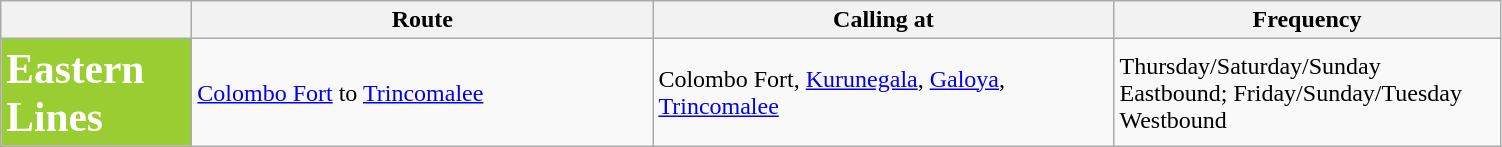<table class="wikitable">
<tr>
<th colspan="1"></th>
<th>Route</th>
<th>Calling at</th>
<th>Frequency</th>
</tr>
<tr>
<td style="background:YellowGreen; color:White" width="120px"><big><big><big><strong>Eastern Lines</strong></big></big></big></td>
<td width="300px"><a href='#'>Colombo Fort</a> to <a href='#'>Trincomalee</a></td>
<td width="300px">Colombo Fort, <a href='#'>Kurunegala</a>, <a href='#'>Galoya</a>, <a href='#'>Trincomalee</a></td>
<td width="250px">Thursday/Saturday/Sunday Eastbound; Friday/Sunday/Tuesday Westbound</td>
</tr>
</table>
